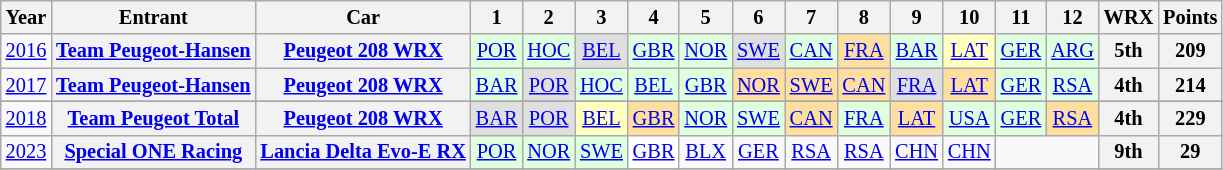<table class="wikitable" style="text-align:center; font-size:85%;">
<tr valign="top">
<th>Year</th>
<th>Entrant</th>
<th>Car</th>
<th>1</th>
<th>2</th>
<th>3</th>
<th>4</th>
<th>5</th>
<th>6</th>
<th>7</th>
<th>8</th>
<th>9</th>
<th>10</th>
<th>11</th>
<th>12</th>
<th>WRX</th>
<th>Points</th>
</tr>
<tr>
<td><a href='#'>2016</a></td>
<th nowrap><a href='#'>Team Peugeot-Hansen</a></th>
<th nowrap><a href='#'>Peugeot 208 WRX</a></th>
<td style="background:#DFFFDF;"><a href='#'>POR</a><br></td>
<td style="background:#DFFFDF;"><a href='#'>HOC</a><br></td>
<td style="background:#DFDFDF;"><a href='#'>BEL</a><br></td>
<td style="background:#DFFFDF;"><a href='#'>GBR</a><br></td>
<td style="background:#DFFFDF;"><a href='#'>NOR</a><br></td>
<td style="background:#DFDFDF;"><a href='#'>SWE</a><br></td>
<td style="background:#DFFFDF;"><a href='#'>CAN</a><br></td>
<td style="background:#FFDF9F;"><a href='#'>FRA</a><br></td>
<td style="background:#DFFFDF;"><a href='#'>BAR</a><br></td>
<td style="background:#FFFFBF;"><a href='#'>LAT</a><br></td>
<td style="background:#DFFFDF;"><a href='#'>GER</a><br></td>
<td style="background:#DFFFDF;"><a href='#'>ARG</a><br></td>
<th>5th</th>
<th>209</th>
</tr>
<tr>
<td><a href='#'>2017</a></td>
<th nowrap><a href='#'>Team Peugeot-Hansen</a></th>
<th nowrap><a href='#'>Peugeot 208 WRX</a></th>
<td style="background:#DFFFDF;"><a href='#'>BAR</a><br></td>
<td style="background:#DFDFDF;"><a href='#'>POR</a><br></td>
<td style="background:#DFFFDF;"><a href='#'>HOC</a><br></td>
<td style="background:#DFFFDF;"><a href='#'>BEL</a><br></td>
<td style="background:#DFFFDF;"><a href='#'>GBR</a><br></td>
<td style="background:#FFDF9F;"><a href='#'>NOR</a><br></td>
<td style="background:#FFDF9F;"><a href='#'>SWE</a><br></td>
<td style="background:#FFDF9F;"><a href='#'>CAN</a><br></td>
<td style="background:#DFDFDF;"><a href='#'>FRA</a><br></td>
<td style="background:#FFDF9F;"><a href='#'>LAT</a><br></td>
<td style="background:#DFFFDF;"><a href='#'>GER</a><br></td>
<td style="background:#DFFFDF;"><a href='#'>RSA</a><br></td>
<th>4th</th>
<th>214</th>
</tr>
<tr>
</tr>
<tr>
<td><a href='#'>2018</a></td>
<th nowrap><a href='#'>Team Peugeot Total</a></th>
<th nowrap><a href='#'>Peugeot 208 WRX</a></th>
<td style="background:#DFDFDF;"><a href='#'>BAR</a><br></td>
<td style="background:#DFDFDF;"><a href='#'>POR</a><br></td>
<td style="background:#FFFFBF;"><a href='#'>BEL</a><br></td>
<td style="background:#FFDF9F;"><a href='#'>GBR</a><br></td>
<td style="background:#DFFFDF;"><a href='#'>NOR</a><br></td>
<td style="background:#DFFFDF;"><a href='#'>SWE</a><br></td>
<td style="background:#FFDF9F;"><a href='#'>CAN</a><br></td>
<td style="background:#DFFFDF;"><a href='#'>FRA</a><br></td>
<td style="background:#FFDF9F;"><a href='#'>LAT</a><br></td>
<td style="background:#DFFFDF;"><a href='#'>USA</a><br></td>
<td style="background:#DFFFDF;"><a href='#'>GER</a><br></td>
<td style="background:#FFDF9F;"><a href='#'>RSA</a><br></td>
<th>4th</th>
<th>229</th>
</tr>
<tr>
<td><a href='#'>2023</a></td>
<th nowrap><a href='#'>Special ONE Racing</a></th>
<th nowrap><a href='#'>Lancia Delta Evo-E RX</a></th>
<td style="background:#DFFFDF;"><a href='#'>POR</a><br></td>
<td style="background:#DFFFDF;"><a href='#'>NOR</a><br></td>
<td style="background:#DFFFDF;"><a href='#'>SWE</a><br></td>
<td style="background:#ffffff;"><a href='#'>GBR</a><br></td>
<td><a href='#'>BLX</a><br></td>
<td><a href='#'>GER</a><br></td>
<td><a href='#'>RSA</a><br></td>
<td><a href='#'>RSA</a><br></td>
<td><a href='#'>CHN</a><br></td>
<td><a href='#'>CHN</a><br></td>
<td colspan=2></td>
<th>9th</th>
<th>29</th>
</tr>
<tr>
</tr>
</table>
